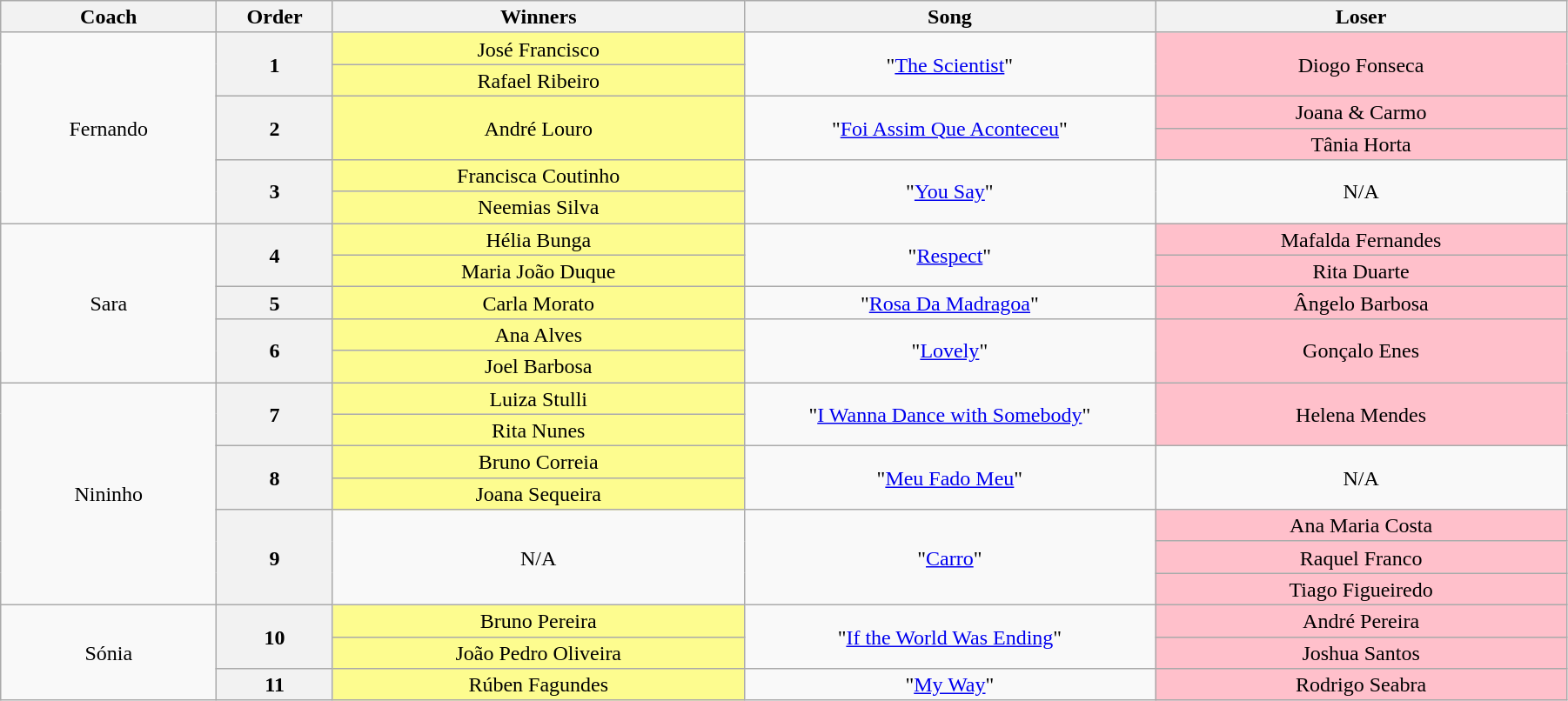<table class="wikitable" style="text-align:center; line-height:17px; width:95%">
<tr>
<th width="05%">Coach</th>
<th width="02%">Order</th>
<th width="10%">Winners</th>
<th width="10%">Song</th>
<th width="10%">Loser</th>
</tr>
<tr>
<td rowspan=6>Fernando</td>
<th rowspan=2>1</th>
<td style="background:#fdfc8f">José Francisco</td>
<td rowspan=2>"<a href='#'>The Scientist</a>"</td>
<td rowspan=2 style="background:pink">Diogo Fonseca</td>
</tr>
<tr>
<td style="background:#fdfc8f">Rafael Ribeiro</td>
</tr>
<tr>
<th rowspan=2>2</th>
<td rowspan=2 style="background:#fdfc8f">André Louro</td>
<td rowspan=2>"<a href='#'>Foi Assim Que Aconteceu</a>"</td>
<td style="background:pink">Joana & Carmo</td>
</tr>
<tr>
<td style="background:pink">Tânia Horta</td>
</tr>
<tr>
<th rowspan=2>3</th>
<td style="background:#fdfc8f">Francisca Coutinho</td>
<td rowspan=2>"<a href='#'>You Say</a>"</td>
<td rowspan=2>N/A</td>
</tr>
<tr>
<td style="background:#fdfc8f">Neemias Silva</td>
</tr>
<tr>
<td rowspan=5>Sara</td>
<th rowspan=2>4</th>
<td style="background:#fdfc8f">Hélia Bunga</td>
<td rowspan=2>"<a href='#'>Respect</a>"</td>
<td style="background:pink">Mafalda Fernandes</td>
</tr>
<tr>
<td style="background:#fdfc8f">Maria João Duque</td>
<td style="background:pink">Rita Duarte</td>
</tr>
<tr>
<th>5</th>
<td style="background:#fdfc8f">Carla Morato</td>
<td>"<a href='#'>Rosa Da Madragoa</a>"</td>
<td style="background:pink">Ângelo Barbosa</td>
</tr>
<tr>
<th rowspan=2>6</th>
<td style="background:#fdfc8f">Ana Alves</td>
<td rowspan=2>"<a href='#'>Lovely</a>"</td>
<td rowspan=2 style="background:pink">Gonçalo Enes</td>
</tr>
<tr>
<td style="background:#fdfc8f">Joel Barbosa</td>
</tr>
<tr>
<td rowspan=7>Nininho</td>
<th rowspan=2>7</th>
<td style="background:#fdfc8f">Luiza Stulli</td>
<td rowspan=2>"<a href='#'>I Wanna Dance with Somebody</a>"</td>
<td rowspan=2 style="background:pink">Helena Mendes</td>
</tr>
<tr>
<td style="background:#fdfc8f">Rita Nunes</td>
</tr>
<tr>
<th rowspan=2>8</th>
<td style="background:#fdfc8f">Bruno Correia</td>
<td rowspan=2>"<a href='#'>Meu Fado Meu</a>"</td>
<td rowspan=2>N/A</td>
</tr>
<tr>
<td style="background:#fdfc8f">Joana Sequeira</td>
</tr>
<tr>
<th rowspan=3>9</th>
<td rowspan=3>N/A</td>
<td rowspan=3>"<a href='#'>Carro</a>"</td>
<td style="background:pink">Ana Maria Costa</td>
</tr>
<tr>
<td style="background:pink">Raquel Franco</td>
</tr>
<tr>
<td style="background:pink">Tiago Figueiredo</td>
</tr>
<tr>
<td rowspan=6>Sónia</td>
<th rowspan=2>10</th>
<td style="background:#fdfc8f">Bruno Pereira</td>
<td rowspan=2>"<a href='#'>If the World Was Ending</a>"</td>
<td style="background:pink">André Pereira</td>
</tr>
<tr>
<td style="background:#fdfc8f">João Pedro Oliveira</td>
<td style="background:pink">Joshua Santos</td>
</tr>
<tr>
<th>11</th>
<td style="background:#fdfc8f">Rúben Fagundes</td>
<td>"<a href='#'>My Way</a>"</td>
<td style="background:pink">Rodrigo Seabra</td>
</tr>
</table>
